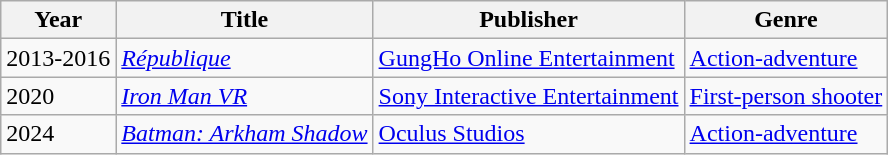<table class="wikitable sortable">
<tr>
<th>Year</th>
<th>Title</th>
<th>Publisher</th>
<th>Genre</th>
</tr>
<tr>
<td>2013-2016</td>
<td><em><a href='#'>République</a></em></td>
<td><a href='#'>GungHo Online Entertainment</a></td>
<td><a href='#'>Action-adventure</a></td>
</tr>
<tr>
<td>2020</td>
<td><em><a href='#'>Iron Man VR</a></em></td>
<td><a href='#'>Sony Interactive Entertainment</a></td>
<td><a href='#'>First-person shooter</a></td>
</tr>
<tr>
<td>2024</td>
<td><em><a href='#'>Batman: Arkham Shadow</a></em></td>
<td><a href='#'>Oculus Studios</a></td>
<td><a href='#'>Action-adventure</a></td>
</tr>
</table>
